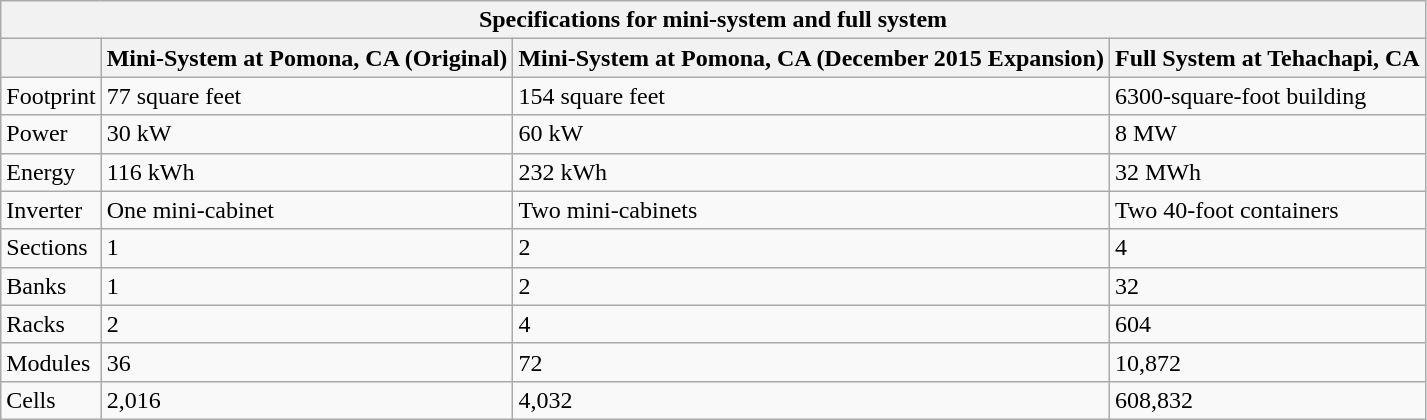<table class="wikitable">
<tr>
<th colspan="4">Specifications for mini-system and full system</th>
</tr>
<tr>
<th></th>
<th>Mini-System at Pomona, CA (Original)</th>
<th>Mini-System at Pomona, CA (December 2015 Expansion)</th>
<th>Full System at Tehachapi, CA</th>
</tr>
<tr>
<td>Footprint</td>
<td>77 square feet</td>
<td>154 square feet</td>
<td>6300-square-foot building</td>
</tr>
<tr>
<td>Power</td>
<td>30 kW</td>
<td>60 kW</td>
<td>8 MW</td>
</tr>
<tr>
<td>Energy</td>
<td>116 kWh</td>
<td>232 kWh</td>
<td>32 MWh</td>
</tr>
<tr>
<td>Inverter</td>
<td>One mini-cabinet</td>
<td>Two mini-cabinets</td>
<td>Two 40-foot containers</td>
</tr>
<tr>
<td>Sections</td>
<td>1</td>
<td>2</td>
<td>4</td>
</tr>
<tr>
<td>Banks</td>
<td>1</td>
<td>2</td>
<td>32</td>
</tr>
<tr>
<td>Racks</td>
<td>2</td>
<td>4</td>
<td>604</td>
</tr>
<tr>
<td>Modules</td>
<td>36</td>
<td>72</td>
<td>10,872</td>
</tr>
<tr>
<td>Cells</td>
<td>2,016</td>
<td>4,032</td>
<td>608,832</td>
</tr>
</table>
